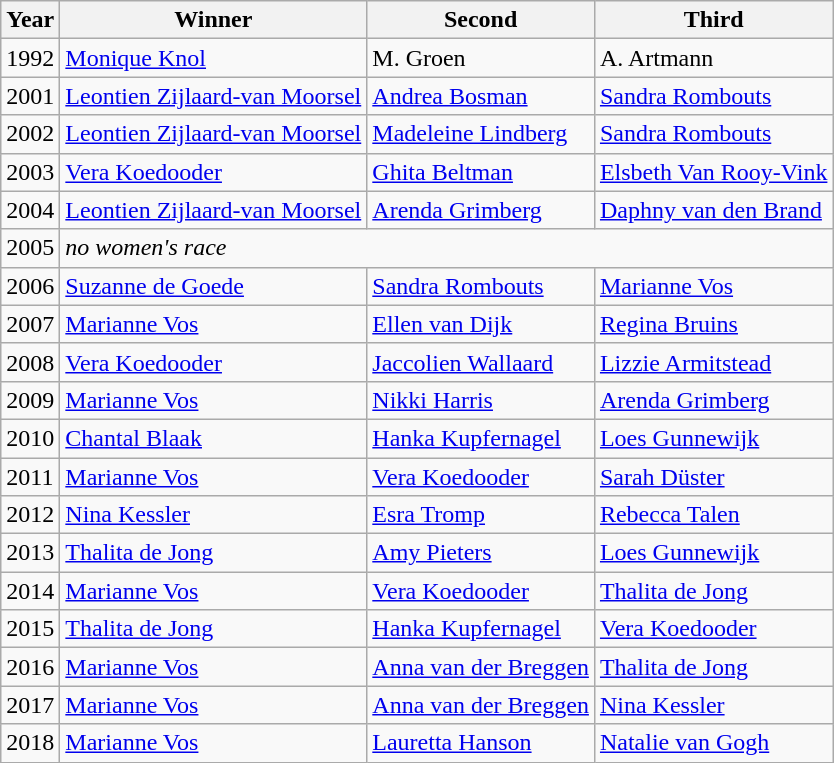<table class="wikitable">
<tr>
<th>Year</th>
<th>Winner</th>
<th>Second</th>
<th>Third</th>
</tr>
<tr>
<td>1992</td>
<td> <a href='#'>Monique Knol</a></td>
<td> M. Groen</td>
<td> A. Artmann</td>
</tr>
<tr>
<td>2001</td>
<td> <a href='#'>Leontien Zijlaard-van Moorsel</a></td>
<td> <a href='#'>Andrea Bosman</a></td>
<td> <a href='#'>Sandra Rombouts</a></td>
</tr>
<tr>
<td>2002</td>
<td> <a href='#'>Leontien Zijlaard-van Moorsel</a></td>
<td> <a href='#'>Madeleine Lindberg</a></td>
<td> <a href='#'>Sandra Rombouts</a></td>
</tr>
<tr>
<td>2003</td>
<td> <a href='#'>Vera Koedooder</a></td>
<td> <a href='#'>Ghita Beltman</a></td>
<td> <a href='#'>Elsbeth Van Rooy-Vink</a></td>
</tr>
<tr>
<td>2004</td>
<td> <a href='#'>Leontien Zijlaard-van Moorsel</a></td>
<td> <a href='#'>Arenda Grimberg</a></td>
<td> <a href='#'>Daphny van den Brand</a></td>
</tr>
<tr>
<td>2005</td>
<td colspan=3><em>no women's race</em></td>
</tr>
<tr>
<td>2006</td>
<td> <a href='#'>Suzanne de Goede</a></td>
<td> <a href='#'>Sandra Rombouts</a></td>
<td> <a href='#'>Marianne Vos</a></td>
</tr>
<tr>
<td>2007</td>
<td> <a href='#'>Marianne Vos</a></td>
<td> <a href='#'>Ellen van Dijk</a></td>
<td> <a href='#'>Regina Bruins</a></td>
</tr>
<tr>
<td>2008</td>
<td> <a href='#'>Vera Koedooder</a></td>
<td> <a href='#'>Jaccolien Wallaard</a></td>
<td> <a href='#'>Lizzie Armitstead</a></td>
</tr>
<tr>
<td>2009</td>
<td> <a href='#'>Marianne Vos</a></td>
<td> <a href='#'>Nikki Harris</a></td>
<td> <a href='#'>Arenda Grimberg</a></td>
</tr>
<tr>
<td>2010</td>
<td> <a href='#'>Chantal Blaak</a></td>
<td> <a href='#'>Hanka Kupfernagel</a></td>
<td> <a href='#'>Loes Gunnewijk</a></td>
</tr>
<tr>
<td>2011</td>
<td> <a href='#'>Marianne Vos</a></td>
<td> <a href='#'>Vera Koedooder</a></td>
<td> <a href='#'>Sarah Düster</a></td>
</tr>
<tr>
<td>2012</td>
<td> <a href='#'>Nina Kessler</a></td>
<td> <a href='#'>Esra Tromp</a></td>
<td> <a href='#'>Rebecca Talen</a></td>
</tr>
<tr>
<td>2013</td>
<td> <a href='#'>Thalita de Jong</a></td>
<td> <a href='#'>Amy Pieters</a></td>
<td> <a href='#'>Loes Gunnewijk</a></td>
</tr>
<tr>
<td>2014</td>
<td> <a href='#'>Marianne Vos</a></td>
<td> <a href='#'>Vera Koedooder</a></td>
<td> <a href='#'>Thalita de Jong</a></td>
</tr>
<tr>
<td>2015</td>
<td> <a href='#'>Thalita de Jong</a></td>
<td> <a href='#'>Hanka Kupfernagel</a></td>
<td> <a href='#'>Vera Koedooder</a></td>
</tr>
<tr>
<td>2016</td>
<td> <a href='#'>Marianne Vos</a></td>
<td> <a href='#'>Anna van der Breggen</a></td>
<td> <a href='#'>Thalita de Jong</a></td>
</tr>
<tr>
<td>2017</td>
<td> <a href='#'>Marianne Vos</a></td>
<td> <a href='#'>Anna van der Breggen</a></td>
<td> <a href='#'>Nina Kessler</a></td>
</tr>
<tr>
<td>2018</td>
<td> <a href='#'>Marianne Vos</a></td>
<td> <a href='#'>Lauretta Hanson</a></td>
<td> <a href='#'>Natalie van Gogh</a></td>
</tr>
</table>
